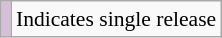<table class="wikitable" style="font-size:90%;">
<tr>
<th scope="row" style="background:thistle;"></th>
<td>Indicates single release</td>
</tr>
</table>
